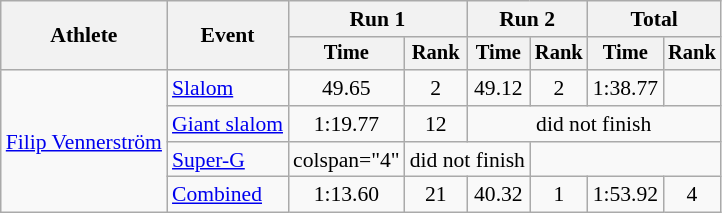<table class="wikitable" style="font-size:90%">
<tr>
<th rowspan=2>Athlete</th>
<th rowspan=2>Event</th>
<th colspan=2>Run 1</th>
<th colspan=2>Run 2</th>
<th colspan=2>Total</th>
</tr>
<tr style="font-size:95%">
<th>Time</th>
<th>Rank</th>
<th>Time</th>
<th>Rank</th>
<th>Time</th>
<th>Rank</th>
</tr>
<tr align=center>
<td align="left" rowspan="4"><a href='#'>Filip Vennerström</a></td>
<td align="left"><a href='#'>Slalom</a></td>
<td>49.65</td>
<td>2</td>
<td>49.12</td>
<td>2</td>
<td>1:38.77</td>
<td></td>
</tr>
<tr align=center>
<td align="left"><a href='#'>Giant slalom</a></td>
<td>1:19.77</td>
<td>12</td>
<td colspan=4>did not finish</td>
</tr>
<tr align=center>
<td align="left"><a href='#'>Super-G</a></td>
<td>colspan="4" </td>
<td colspan="2">did not finish</td>
</tr>
<tr align=center>
<td align="left"><a href='#'>Combined</a></td>
<td>1:13.60</td>
<td>21</td>
<td>40.32</td>
<td>1</td>
<td>1:53.92</td>
<td>4</td>
</tr>
</table>
